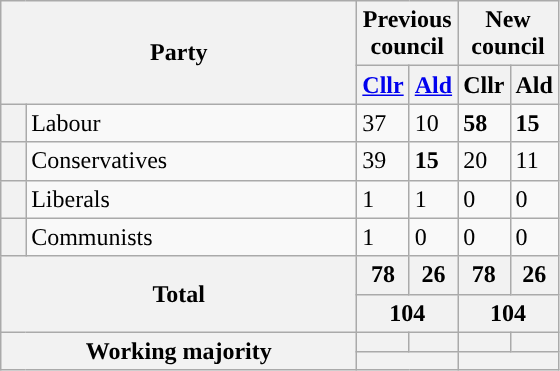<table class="wikitable">
<tr>
<th colspan="2" rowspan="2" style="width: 230px">Party</th>
<th valign=top colspan="2" style="width: 30px">Previous council</th>
<th valign=top colspan="2" style="width: 30px">New council</th>
</tr>
<tr>
<th><a href='#'>Cllr</a></th>
<th><a href='#'>Ald</a></th>
<th>Cllr</th>
<th>Ald</th>
</tr>
<tr>
<th style="background-color: "></th>
<td>Labour</td>
<td>37</td>
<td>10</td>
<td><strong>58</strong></td>
<td><strong>15</strong></td>
</tr>
<tr>
<th style="background-color: "></th>
<td>Conservatives</td>
<td>39</td>
<td><strong>15</strong></td>
<td>20</td>
<td>11</td>
</tr>
<tr>
<th style="background-color: "></th>
<td>Liberals</td>
<td>1</td>
<td>1</td>
<td>0</td>
<td>0</td>
</tr>
<tr>
<th style="background-color: "></th>
<td>Communists</td>
<td>1</td>
<td>0</td>
<td>0</td>
<td>0</td>
</tr>
<tr>
<th colspan="2" rowspan="2">Total</th>
<th style="text-align: center">78</th>
<th style="text-align: center">26</th>
<th style="text-align: center">78</th>
<th style="text-align: center">26</th>
</tr>
<tr>
<th colspan="2" style="text-align: center">104</th>
<th colspan="2" style="text-align: center">104</th>
</tr>
<tr>
<th colspan="2" rowspan="2">Working majority</th>
<th></th>
<th></th>
<th></th>
<th></th>
</tr>
<tr>
<th colspan="2"></th>
<th colspan="2"></th>
</tr>
</table>
